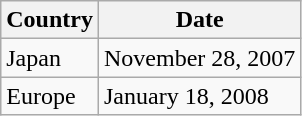<table class="wikitable plainrowheaders">
<tr>
<th scope="col">Country</th>
<th scope="col">Date</th>
</tr>
<tr>
<td>Japan</td>
<td>November 28, 2007</td>
</tr>
<tr>
<td>Europe</td>
<td>January 18, 2008</td>
</tr>
</table>
